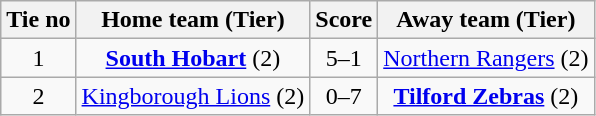<table class="wikitable" style="text-align:center">
<tr>
<th>Tie no</th>
<th>Home team (Tier)</th>
<th>Score</th>
<th>Away team (Tier)</th>
</tr>
<tr>
<td>1</td>
<td><strong><a href='#'>South Hobart</a></strong> (2)</td>
<td>5–1</td>
<td><a href='#'>Northern Rangers</a> (2)</td>
</tr>
<tr>
<td>2</td>
<td><a href='#'>Kingborough Lions</a> (2)</td>
<td>0–7</td>
<td><strong><a href='#'>Tilford Zebras</a></strong> (2)</td>
</tr>
</table>
